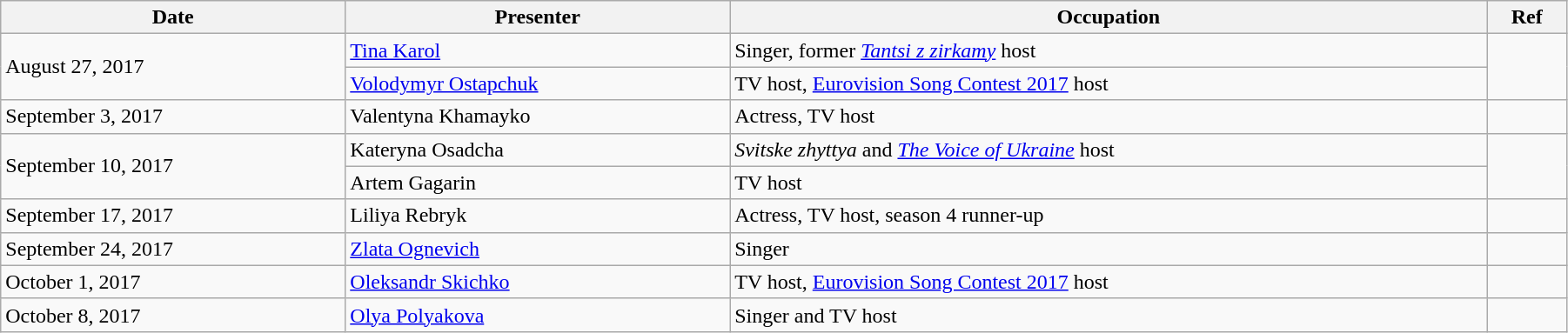<table class="wikitable" style="width:95%;">
<tr>
<th>Date</th>
<th>Presenter</th>
<th>Occupation</th>
<th>Ref</th>
</tr>
<tr>
<td rowspan="2">August 27, 2017</td>
<td><a href='#'>Tina Karol</a></td>
<td>Singer, former <em><a href='#'>Tantsi z zirkamy</a></em> host</td>
<td rowspan="2"></td>
</tr>
<tr>
<td><a href='#'>Volodymyr Ostapchuk</a></td>
<td>TV host, <a href='#'>Eurovision Song Contest 2017</a> host</td>
</tr>
<tr>
<td>September 3, 2017</td>
<td>Valentyna Khamayko</td>
<td>Actress, TV host</td>
<td></td>
</tr>
<tr>
<td rowspan="2">September 10, 2017</td>
<td>Kateryna Osadcha</td>
<td><em>Svitske zhyttya</em> and <em><a href='#'>The Voice of Ukraine</a></em> host</td>
<td rowspan="2"></td>
</tr>
<tr>
<td>Artem Gagarin</td>
<td>TV host</td>
</tr>
<tr>
<td>September 17, 2017</td>
<td>Liliya Rebryk</td>
<td>Actress, TV host, season 4 runner-up</td>
<td></td>
</tr>
<tr>
<td>September 24, 2017</td>
<td><a href='#'>Zlata Ognevich</a></td>
<td>Singer</td>
<td></td>
</tr>
<tr>
<td>October 1, 2017</td>
<td><a href='#'>Oleksandr Skichko</a></td>
<td>TV host, <a href='#'>Eurovision Song Contest 2017</a> host</td>
<td></td>
</tr>
<tr>
<td>October 8, 2017</td>
<td><a href='#'>Olya Polyakova</a></td>
<td>Singer and TV host</td>
<td></td>
</tr>
</table>
